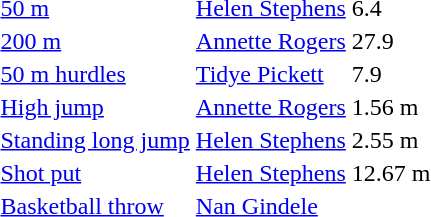<table>
<tr>
<td><a href='#'>50 m</a></td>
<td><a href='#'>Helen Stephens</a></td>
<td>6.4</td>
<td></td>
<td></td>
<td></td>
<td></td>
</tr>
<tr>
<td><a href='#'>200 m</a></td>
<td><a href='#'>Annette Rogers</a></td>
<td>27.9</td>
<td></td>
<td></td>
<td></td>
<td></td>
</tr>
<tr>
<td><a href='#'>50 m hurdles</a></td>
<td><a href='#'>Tidye Pickett</a></td>
<td>7.9</td>
<td></td>
<td></td>
<td></td>
<td></td>
</tr>
<tr>
<td><a href='#'>High jump</a></td>
<td><a href='#'>Annette Rogers</a></td>
<td>1.56 m</td>
<td></td>
<td></td>
<td></td>
<td></td>
</tr>
<tr>
<td><a href='#'>Standing long jump</a></td>
<td><a href='#'>Helen Stephens</a></td>
<td>2.55 m</td>
<td></td>
<td></td>
<td></td>
<td></td>
</tr>
<tr>
<td><a href='#'>Shot put</a></td>
<td><a href='#'>Helen Stephens</a></td>
<td>12.67 m</td>
<td></td>
<td></td>
<td></td>
<td></td>
</tr>
<tr>
<td><a href='#'>Basketball throw</a></td>
<td><a href='#'>Nan Gindele</a></td>
<td></td>
<td></td>
<td></td>
<td></td>
<td></td>
</tr>
</table>
